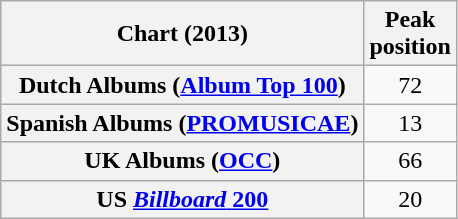<table class="wikitable sortable plainrowheaders">
<tr>
<th>Chart (2013)</th>
<th>Peak<br>position</th>
</tr>
<tr>
<th scope="row">Dutch Albums (<a href='#'>Album Top 100</a>)</th>
<td style="text-align:center;">72</td>
</tr>
<tr>
<th scope="row">Spanish Albums (<a href='#'>PROMUSICAE</a>)</th>
<td style="text-align:center;">13</td>
</tr>
<tr>
<th scope="row">UK Albums (<a href='#'>OCC</a>)</th>
<td style="text-align:center;">66</td>
</tr>
<tr>
<th scope="row">US <a href='#'><em>Billboard</em> 200</a></th>
<td style="text-align:center;">20</td>
</tr>
</table>
